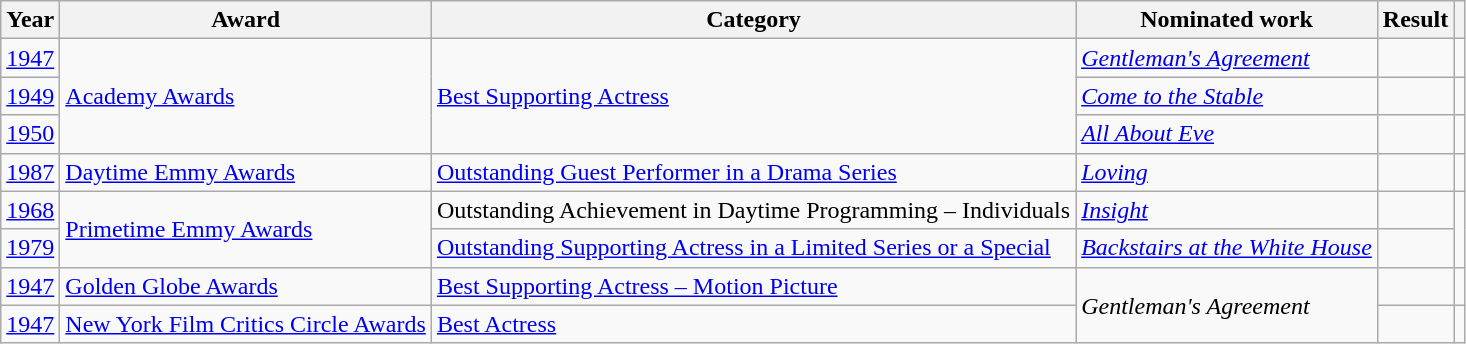<table class="wikitable">
<tr>
<th>Year</th>
<th>Award</th>
<th>Category</th>
<th>Nominated work</th>
<th>Result</th>
<th></th>
</tr>
<tr>
<td><a href='#'>1947</a></td>
<td rowspan="3"><a href='#'>Academy Awards</a></td>
<td rowspan="3"><a href='#'>Best Supporting Actress</a></td>
<td><em><a href='#'>Gentleman's Agreement</a></em></td>
<td></td>
<td align="center"></td>
</tr>
<tr>
<td><a href='#'>1949</a></td>
<td><em><a href='#'>Come to the Stable</a></em></td>
<td></td>
<td align="center"></td>
</tr>
<tr>
<td><a href='#'>1950</a></td>
<td><em><a href='#'>All About Eve</a></em></td>
<td></td>
<td align="center"></td>
</tr>
<tr>
<td><a href='#'>1987</a></td>
<td><a href='#'>Daytime Emmy Awards</a></td>
<td><a href='#'>Outstanding Guest Performer in a Drama Series</a></td>
<td><em><a href='#'>Loving</a></em></td>
<td></td>
<td align="center"></td>
</tr>
<tr>
<td><a href='#'>1968</a></td>
<td rowspan="2"><a href='#'>Primetime Emmy Awards</a></td>
<td>Outstanding Achievement in Daytime Programming – Individuals</td>
<td><em><a href='#'>Insight</a></em></td>
<td></td>
<td rowspan="2" align="center"></td>
</tr>
<tr>
<td><a href='#'>1979</a></td>
<td><a href='#'>Outstanding Supporting Actress in a Limited Series or a Special</a></td>
<td><em><a href='#'>Backstairs at the White House</a></em></td>
<td></td>
</tr>
<tr>
<td><a href='#'>1947</a></td>
<td><a href='#'>Golden Globe Awards</a></td>
<td><a href='#'>Best Supporting Actress – Motion Picture</a></td>
<td rowspan="2"><em>Gentleman's Agreement</em></td>
<td></td>
<td align="center"></td>
</tr>
<tr>
<td><a href='#'>1947</a></td>
<td><a href='#'>New York Film Critics Circle Awards</a></td>
<td><a href='#'>Best Actress</a></td>
<td></td>
<td align="center"></td>
</tr>
</table>
